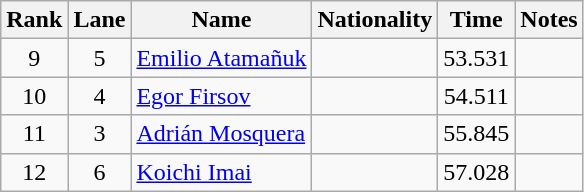<table class="wikitable" style="text-align:center;">
<tr>
<th>Rank</th>
<th>Lane</th>
<th>Name</th>
<th>Nationality</th>
<th>Time</th>
<th>Notes</th>
</tr>
<tr>
<td>9</td>
<td>5</td>
<td align=left><a href='#'>Emilio Atamañuk</a></td>
<td align=left></td>
<td>53.531</td>
<td></td>
</tr>
<tr>
<td>10</td>
<td>4</td>
<td align=left><a href='#'>Egor Firsov</a></td>
<td align=left></td>
<td>54.511</td>
<td></td>
</tr>
<tr>
<td>11</td>
<td>3</td>
<td align=left><a href='#'>Adrián Mosquera</a></td>
<td align=left></td>
<td>55.845</td>
<td></td>
</tr>
<tr>
<td>12</td>
<td>6</td>
<td align=left><a href='#'>Koichi Imai</a></td>
<td align=left></td>
<td>57.028</td>
<td></td>
</tr>
</table>
